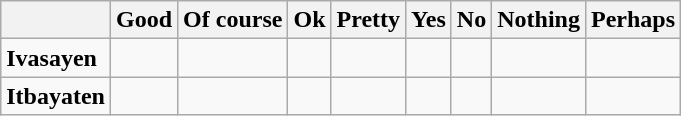<table class="wikitable">
<tr>
<th></th>
<th>Good</th>
<th>Of course</th>
<th>Ok</th>
<th>Pretty</th>
<th>Yes</th>
<th>No</th>
<th>Nothing</th>
<th>Perhaps</th>
</tr>
<tr>
<td><strong>Ivasayen</strong></td>
<td></td>
<td></td>
<td></td>
<td></td>
<td></td>
<td></td>
<td></td>
<td></td>
</tr>
<tr>
<td><strong>Itbayaten</strong></td>
<td></td>
<td></td>
<td></td>
<td></td>
<td></td>
<td></td>
<td></td>
<td></td>
</tr>
</table>
